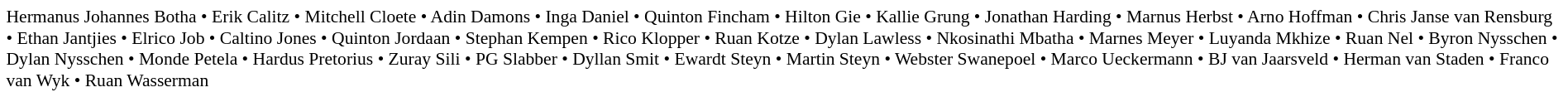<table cellpadding="2" style="border: 1px solid white; font-size:90%;">
<tr>
<td style="text-align:left;">Hermanus Johannes Botha • Erik Calitz • Mitchell Cloete • Adin Damons • Inga Daniel • Quinton Fincham • Hilton Gie • Kallie Grung • Jonathan Harding • Marnus Herbst • Arno Hoffman • Chris Janse van Rensburg • Ethan Jantjies • Elrico Job • Caltino Jones • Quinton Jordaan • Stephan Kempen • Rico Klopper • Ruan Kotze • Dylan Lawless • Nkosinathi Mbatha • Marnes Meyer • Luyanda Mkhize • Ruan Nel • Byron Nysschen • Dylan Nysschen • Monde Petela • Hardus Pretorius • Zuray Sili • PG Slabber • Dyllan Smit • Ewardt Steyn • Martin Steyn • Webster Swanepoel • Marco Ueckermann • BJ van Jaarsveld • Herman van Staden • Franco van Wyk • Ruan Wasserman</td>
</tr>
</table>
